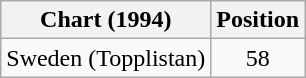<table class="wikitable">
<tr>
<th>Chart (1994)</th>
<th>Position</th>
</tr>
<tr>
<td>Sweden (Topplistan)</td>
<td style="text-align:center;">58</td>
</tr>
</table>
